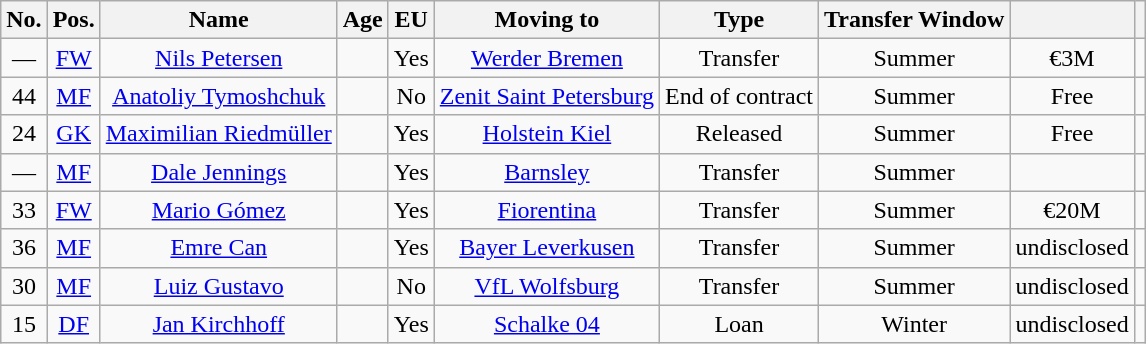<table class="wikitable" style="text-align: center">
<tr>
<th>No.</th>
<th>Pos.</th>
<th>Name</th>
<th>Age</th>
<th>EU</th>
<th>Moving to</th>
<th>Type</th>
<th>Transfer Window</th>
<th></th>
<th></th>
</tr>
<tr>
<td>—</td>
<td><a href='#'>FW</a></td>
<td><a href='#'>Nils Petersen</a></td>
<td></td>
<td>Yes</td>
<td><a href='#'>Werder Bremen</a></td>
<td>Transfer</td>
<td>Summer</td>
<td>€3M</td>
<td></td>
</tr>
<tr>
<td>44</td>
<td><a href='#'>MF</a></td>
<td><a href='#'>Anatoliy Tymoshchuk</a></td>
<td></td>
<td>No</td>
<td><a href='#'>Zenit Saint Petersburg</a></td>
<td>End of contract</td>
<td>Summer</td>
<td>Free</td>
<td></td>
</tr>
<tr>
<td>24</td>
<td><a href='#'>GK</a></td>
<td><a href='#'>Maximilian Riedmüller</a></td>
<td></td>
<td>Yes</td>
<td><a href='#'>Holstein Kiel</a></td>
<td>Released</td>
<td>Summer</td>
<td>Free</td>
<td></td>
</tr>
<tr>
<td>—</td>
<td><a href='#'>MF</a></td>
<td><a href='#'>Dale Jennings</a></td>
<td></td>
<td>Yes</td>
<td><a href='#'>Barnsley</a></td>
<td>Transfer</td>
<td>Summer</td>
<td></td>
<td></td>
</tr>
<tr>
<td>33</td>
<td><a href='#'>FW</a></td>
<td><a href='#'>Mario Gómez</a></td>
<td></td>
<td>Yes</td>
<td><a href='#'>Fiorentina</a></td>
<td>Transfer</td>
<td>Summer</td>
<td>€20M</td>
<td></td>
</tr>
<tr>
<td>36</td>
<td><a href='#'>MF</a></td>
<td><a href='#'>Emre Can</a></td>
<td></td>
<td>Yes</td>
<td><a href='#'>Bayer Leverkusen</a></td>
<td>Transfer</td>
<td>Summer</td>
<td>undisclosed</td>
<td></td>
</tr>
<tr>
<td>30</td>
<td><a href='#'>MF</a></td>
<td><a href='#'>Luiz Gustavo</a></td>
<td></td>
<td>No</td>
<td><a href='#'>VfL Wolfsburg</a></td>
<td>Transfer</td>
<td>Summer</td>
<td>undisclosed</td>
<td></td>
</tr>
<tr>
<td>15</td>
<td><a href='#'>DF</a></td>
<td><a href='#'>Jan Kirchhoff</a></td>
<td></td>
<td>Yes</td>
<td><a href='#'>Schalke 04</a></td>
<td>Loan</td>
<td>Winter</td>
<td>undisclosed</td>
<td></td>
</tr>
</table>
